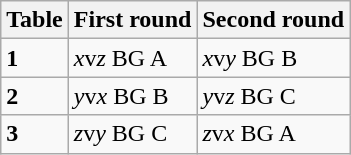<table class="wikitable">
<tr>
<th>Table</th>
<th>First round</th>
<th>Second round</th>
</tr>
<tr>
<td><strong>1</strong></td>
<td><em>x</em>v<em>z</em> BG A</td>
<td><em>x</em>v<em>y</em> BG B</td>
</tr>
<tr>
<td><strong>2</strong></td>
<td><em>y</em>v<em>x</em> BG B</td>
<td><em>y</em>v<em>z</em> BG C</td>
</tr>
<tr>
<td><strong>3</strong></td>
<td><em>z</em>v<em>y</em> BG C</td>
<td><em>z</em>v<em>x</em> BG A</td>
</tr>
</table>
